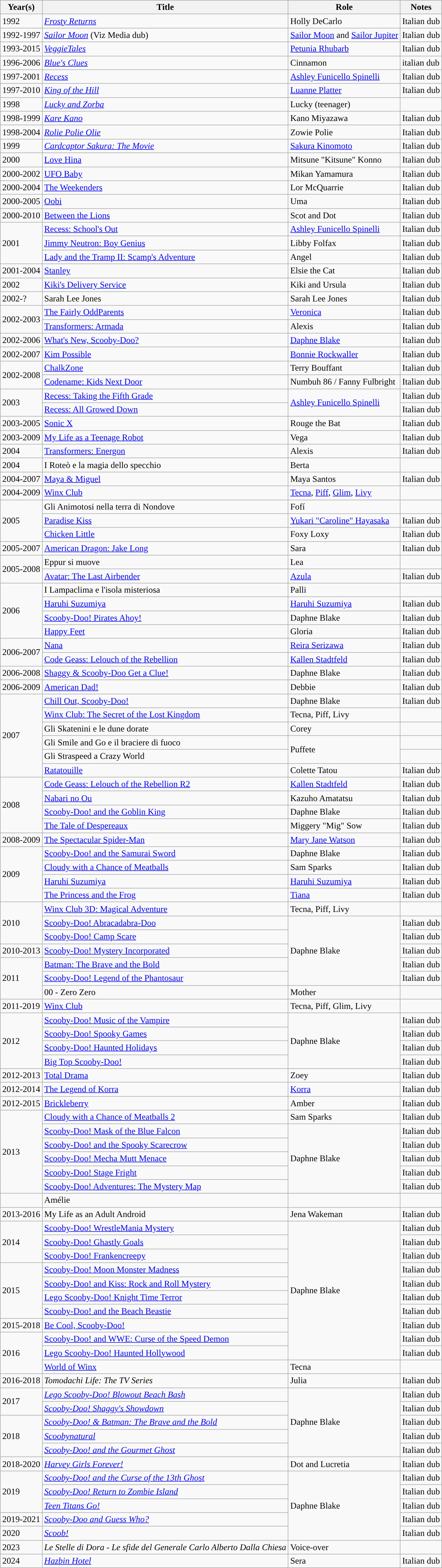<table class="wikitable sortable">
<tr>
<th>Year(s)</th>
<th>Title</th>
<th>Role</th>
<th class="unsortable">Notes</th>
</tr>
<tr>
<td>1992</td>
<td><em><a href='#'>Frosty Returns</a></em></td>
<td>Holly DeCarlo</td>
<td>Italian dub</td>
</tr>
<tr>
<td>1992-1997</td>
<td><em><a href='#'>Sailor Moon</a></em> (Viz Media dub)</td>
<td><a href='#'>Sailor Moon</a> and <a href='#'>Sailor Jupiter</a></td>
<td>Italian dub</td>
</tr>
<tr>
<td>1993-2015</td>
<td><em><a href='#'>VeggieTales</a></em></td>
<td><a href='#'>Petunia Rhubarb</a></td>
<td>Italian dub</td>
</tr>
<tr>
<td>1996-2006</td>
<td><em><a href='#'>Blue's Clues</a></em></td>
<td>Cinnamon</td>
<td>italian dub</td>
</tr>
<tr>
<td>1997-2001</td>
<td><em><a href='#'>Recess</a></em></td>
<td><a href='#'>Ashley Funicello Spinelli</a></td>
<td>Italian dub</td>
</tr>
<tr>
<td>1997-2010</td>
<td><em><a href='#'>King of the Hill</a></em></td>
<td><a href='#'>Luanne Platter</a></td>
<td>Italian dub</td>
</tr>
<tr>
<td>1998</td>
<td><em><a href='#'>Lucky and Zorba</a></em></td>
<td>Lucky (teenager)</td>
<td></td>
</tr>
<tr>
<td>1998-1999</td>
<td><em><a href='#'>Kare Kano</a></em></td>
<td>Kano Miyazawa</td>
<td>Italian dub</td>
</tr>
<tr>
<td>1998-2004</td>
<td><em><a href='#'>Rolie Polie Olie</a></em></td>
<td>Zowie Polie</td>
<td>Italian dub</td>
</tr>
<tr>
<td>1999</td>
<td><em><a href='#'>Cardcaptor Sakura: The Movie</a><strong></td>
<td><a href='#'>Sakura Kinomoto</a></td>
<td>Italian dub</td>
</tr>
<tr>
<td>2000</td>
<td></em><a href='#'>Love Hina</a><em></td>
<td>Mitsune "Kitsune" Konno</td>
<td>Italian dub</td>
</tr>
<tr>
<td>2000-2002</td>
<td></em><a href='#'>UFO Baby</a><em></td>
<td>Mikan Yamamura</td>
<td>Italian dub</td>
</tr>
<tr>
<td>2000-2004</td>
<td></em><a href='#'>The Weekenders</a><em></td>
<td>Lor McQuarrie</td>
<td>Italian dub</td>
</tr>
<tr>
<td>2000-2005</td>
<td></em><a href='#'>Oobi</a><em></td>
<td>Uma</td>
<td>Italian dub</td>
</tr>
<tr>
<td>2000-2010</td>
<td></em><a href='#'>Between the Lions</a><em></td>
<td>Scot and Dot</td>
<td>Italian dub</td>
</tr>
<tr>
<td rowspan="3">2001</td>
<td></em><a href='#'>Recess: School's Out</a><em></td>
<td><a href='#'>Ashley Funicello Spinelli</a></td>
<td>Italian dub</td>
</tr>
<tr>
<td></em><a href='#'>Jimmy Neutron: Boy Genius</a><em></td>
<td>Libby Folfax</td>
<td>Italian dub</td>
</tr>
<tr>
<td></em><a href='#'>Lady and the Tramp II: Scamp's Adventure</a><em></td>
<td>Angel</td>
<td>Italian dub</td>
</tr>
<tr>
<td>2001-2004</td>
<td></em><a href='#'>Stanley</a><em></td>
<td>Elsie the Cat</td>
<td>Italian dub</td>
</tr>
<tr>
<td>2002</td>
<td></em><a href='#'>Kiki's Delivery Service</a><em></td>
<td>Kiki and Ursula</td>
<td>Italian dub</td>
</tr>
<tr>
<td>2002-?</td>
<td></em>Sarah Lee Jones<em></td>
<td>Sarah Lee Jones</td>
<td>Italian dub</td>
</tr>
<tr>
<td rowspan="2">2002-2003</td>
<td></em><a href='#'>The Fairly OddParents</a><em></td>
<td><a href='#'>Veronica</a></td>
<td>Italian dub</td>
</tr>
<tr>
<td></em><a href='#'>Transformers: Armada</a><em></td>
<td>Alexis</td>
<td>Italian dub</td>
</tr>
<tr>
<td>2002-2006</td>
<td></em><a href='#'>What's New, Scooby-Doo?</a><em></td>
<td><a href='#'>Daphne Blake</a></td>
<td>Italian dub</td>
</tr>
<tr>
<td>2002-2007</td>
<td></em><a href='#'>Kim Possible</a><em></td>
<td><a href='#'>Bonnie Rockwaller</a></td>
<td>Italian dub</td>
</tr>
<tr>
<td rowspan="2">2002-2008</td>
<td></em><a href='#'>ChalkZone</a><em></td>
<td>Terry Bouffant</td>
<td>Italian dub</td>
</tr>
<tr>
<td></em><a href='#'>Codename: Kids Next Door</a><em></td>
<td>Numbuh 86 / Fanny Fulbright</td>
<td>Italian dub</td>
</tr>
<tr>
<td rowspan="2">2003</td>
<td></em><a href='#'>Recess: Taking the Fifth Grade</a><em></td>
<td rowspan="2"><a href='#'>Ashley Funicello Spinelli</a></td>
<td>Italian dub</td>
</tr>
<tr>
<td></em><a href='#'>Recess: All Growed Down</a><em></td>
<td>Italian dub</td>
</tr>
<tr>
<td>2003-2005</td>
<td></em><a href='#'>Sonic X</a><em></td>
<td>Rouge the Bat</td>
<td>Italian dub</td>
</tr>
<tr>
<td>2003-2009</td>
<td></em><a href='#'>My Life as a Teenage Robot</a><em></td>
<td>Vega</td>
<td>Italian dub</td>
</tr>
<tr>
<td>2004</td>
<td></em><a href='#'>Transformers: Energon</a><em></td>
<td>Alexis</td>
<td>Italian dub</td>
</tr>
<tr>
<td>2004</td>
<td></em>I Roteò e la magia dello specchio<em></td>
<td>Berta</td>
<td></td>
</tr>
<tr>
<td>2004-2007</td>
<td></em><a href='#'>Maya & Miguel</a><em></td>
<td>Maya Santos</td>
<td>Italian dub</td>
</tr>
<tr>
<td>2004-2009</td>
<td></em><a href='#'>Winx Club</a><em></td>
<td><a href='#'>Tecna</a>, <a href='#'>Piff</a>, <a href='#'>Glim</a>, <a href='#'>Livy</a></td>
<td></td>
</tr>
<tr>
<td rowspan="3">2005</td>
<td></em>Gli Animotosi nella terra di Nondove<em></td>
<td>Fofí</td>
<td></td>
</tr>
<tr>
<td></em><a href='#'>Paradise Kiss</a><em></td>
<td><a href='#'>Yukari "Caroline" Hayasaka</a></td>
<td>Italian dub</td>
</tr>
<tr>
<td></em><a href='#'>Chicken Little</a><em></td>
<td>Foxy Loxy</td>
<td>Italian dub</td>
</tr>
<tr>
<td>2005-2007</td>
<td></em><a href='#'>American Dragon: Jake Long</a><em></td>
<td>Sara</td>
<td>Italian dub</td>
</tr>
<tr>
<td rowspan="2">2005-2008</td>
<td></em>Eppur si muove<em></td>
<td>Lea</td>
<td></td>
</tr>
<tr>
<td></em><a href='#'>Avatar: The Last Airbender</a><em></td>
<td><a href='#'>Azula</a></td>
<td>Italian dub</td>
</tr>
<tr>
<td rowspan="4">2006</td>
<td></em>I Lampaclima e l'isola misteriosa<em></td>
<td>Palli</td>
<td></td>
</tr>
<tr>
<td></em><a href='#'>Haruhi Suzumiya</a><em></td>
<td><a href='#'>Haruhi Suzumiya</a></td>
<td>Italian dub</td>
</tr>
<tr>
<td></em><a href='#'>Scooby-Doo! Pirates Ahoy!</a><em></td>
<td>Daphne Blake</td>
<td>Italian dub</td>
</tr>
<tr>
<td></em><a href='#'>Happy Feet</a><em></td>
<td>Gloria</td>
<td>Italian dub</td>
</tr>
<tr>
<td rowspan="2">2006-2007</td>
<td></em><a href='#'>Nana</a><em></td>
<td><a href='#'>Reira Serizawa</a></td>
<td>Italian dub</td>
</tr>
<tr>
<td></em><a href='#'>Code Geass: Lelouch of the Rebellion</a><em></td>
<td><a href='#'>Kallen Stadtfeld</a></td>
<td>Italian dub</td>
</tr>
<tr>
<td>2006-2008</td>
<td></em><a href='#'>Shaggy & Scooby-Doo Get a Clue!</a><em></td>
<td>Daphne Blake</td>
<td>Italian dub</td>
</tr>
<tr>
<td>2006-2009</td>
<td></em><a href='#'>American Dad!</a><em></td>
<td>Debbie</td>
<td>Italian dub</td>
</tr>
<tr>
<td rowspan="6">2007</td>
<td></em><a href='#'>Chill Out, Scooby-Doo!</a><em></td>
<td>Daphne Blake</td>
<td>Italian dub</td>
</tr>
<tr>
<td></em><a href='#'>Winx Club: The Secret of the Lost Kingdom</a><em></td>
<td>Tecna, Piff, Livy</td>
<td></td>
</tr>
<tr>
<td></em>Gli Skatenini e le dune dorate<em></td>
<td>Corey</td>
<td></td>
</tr>
<tr>
<td></em>Gli Smile and Go e il braciere di fuoco<em></td>
<td rowspan="2">Puffete</td>
<td></td>
</tr>
<tr>
<td></em>Gli Straspeed a Crazy World<em></td>
<td></td>
</tr>
<tr>
<td></em><a href='#'>Ratatouille</a><em></td>
<td>Colette Tatou</td>
<td>Italian dub</td>
</tr>
<tr>
<td rowspan="4">2008</td>
<td></em><a href='#'>Code Geass: Lelouch of the Rebellion R2</a><em></td>
<td><a href='#'>Kallen Stadtfeld</a></td>
<td>Italian dub</td>
</tr>
<tr>
<td></em><a href='#'>Nabari no Ou</a><em></td>
<td>Kazuho Amatatsu</td>
<td>Italian dub</td>
</tr>
<tr>
<td></em><a href='#'>Scooby-Doo! and the Goblin King</a><em></td>
<td>Daphne Blake</td>
<td>Italian dub</td>
</tr>
<tr>
<td></em><a href='#'>The Tale of Despereaux</a><em></td>
<td>Miggery "Mig" Sow</td>
<td>Italian dub</td>
</tr>
<tr>
<td>2008-2009</td>
<td></em><a href='#'>The Spectacular Spider-Man</a><em></td>
<td><a href='#'>Mary Jane Watson</a></td>
<td>Italian dub</td>
</tr>
<tr>
<td rowspan="4">2009</td>
<td></em><a href='#'>Scooby-Doo! and the Samurai Sword</a><em></td>
<td>Daphne Blake</td>
<td>Italian dub</td>
</tr>
<tr>
<td></em><a href='#'>Cloudy with a Chance of Meatballs</a><em></td>
<td>Sam Sparks</td>
<td>Italian dub</td>
</tr>
<tr>
<td></em><a href='#'>Haruhi Suzumiya</a><em></td>
<td><a href='#'>Haruhi Suzumiya</a></td>
<td>Italian dub</td>
</tr>
<tr>
<td></em><a href='#'>The Princess and the Frog</a><em></td>
<td><a href='#'>Tiana</a></td>
<td>Italian dub</td>
</tr>
<tr>
<td rowspan="3">2010</td>
<td></em><a href='#'>Winx Club 3D: Magical Adventure</a><em></td>
<td>Tecna, Piff, Livy</td>
<td></td>
</tr>
<tr>
<td></em><a href='#'>Scooby-Doo! Abracadabra-Doo</a><em></td>
<td rowspan="5">Daphne Blake</td>
<td>Italian dub</td>
</tr>
<tr>
<td></em><a href='#'>Scooby-Doo! Camp Scare</a><em></td>
<td>Italian dub</td>
</tr>
<tr>
<td>2010-2013</td>
<td></em><a href='#'>Scooby-Doo! Mystery Incorporated</a><em></td>
<td>Italian dub</td>
</tr>
<tr>
<td rowspan="3">2011</td>
<td></em><a href='#'>Batman: The Brave and the Bold</a><em></td>
<td>Italian dub</td>
</tr>
<tr>
<td></em><a href='#'>Scooby-Doo! Legend of the Phantosaur</a><em></td>
<td>Italian dub</td>
</tr>
<tr>
<td></em>00 - Zero Zero<em></td>
<td>Mother</td>
<td></td>
</tr>
<tr>
<td>2011-2019</td>
<td></em><a href='#'>Winx Club</a><em></td>
<td>Tecna, Piff, Glim, Livy</td>
<td></td>
</tr>
<tr>
<td rowspan="4">2012</td>
<td></em><a href='#'>Scooby-Doo! Music of the Vampire</a><em></td>
<td rowspan="4">Daphne Blake</td>
<td>Italian dub</td>
</tr>
<tr>
<td></em><a href='#'>Scooby-Doo! Spooky Games</a><em></td>
<td>Italian dub</td>
</tr>
<tr>
<td></em><a href='#'>Scooby-Doo! Haunted Holidays</a><em></td>
<td>Italian dub</td>
</tr>
<tr>
<td></em><a href='#'>Big Top Scooby-Doo!</a><em></td>
<td>Italian dub</td>
</tr>
<tr>
<td>2012-2013</td>
<td></em><a href='#'>Total Drama</a><em></td>
<td>Zoey</td>
<td>Italian dub</td>
</tr>
<tr>
<td>2012-2014</td>
<td></em><a href='#'>The Legend of Korra</a><em></td>
<td><a href='#'>Korra</a></td>
<td>Italian dub</td>
</tr>
<tr>
<td>2012-2015</td>
<td></em><a href='#'>Brickleberry</a><em></td>
<td>Amber</td>
<td>Italian dub</td>
</tr>
<tr>
<td rowspan="7">2013</td>
<td></em><a href='#'>Cloudy with a Chance of Meatballs 2</a><em></td>
<td>Sam Sparks</td>
<td>Italian dub</td>
</tr>
<tr>
<td></em><a href='#'>Scooby-Doo! Mask of the Blue Falcon</a><em></td>
<td rowspan="5">Daphne Blake</td>
<td>Italian dub</td>
</tr>
<tr>
<td></em><a href='#'>Scooby-Doo! and the Spooky Scarecrow</a><em></td>
<td>Italian dub</td>
</tr>
<tr>
<td></em><a href='#'>Scooby-Doo! Mecha Mutt Menace</a><em></td>
<td>Italian dub</td>
</tr>
<tr>
<td></em><a href='#'>Scooby-Doo! Stage Fright</a><em></td>
<td>Italian dub</td>
</tr>
<tr>
<td></em><a href='#'>Scooby-Doo! Adventures: The Mystery Map</a><em></td>
<td>Italian dub</td>
</tr>
<tr>
</tr>
<tr>
<td></em><em></td>
<td>Amélie</td>
<td></td>
</tr>
<tr>
<td>2013-2016</td>
<td></em>My Life as an Adult Android<em></td>
<td>Jena Wakeman</td>
<td>Italian dub</td>
</tr>
<tr>
<td rowspan="3">2014</td>
<td></em><a href='#'>Scooby-Doo! WrestleMania Mystery</a><em></td>
<td rowspan="10">Daphne Blake</td>
<td>Italian dub</td>
</tr>
<tr>
<td></em><a href='#'>Scooby-Doo! Ghastly Goals</a><em></td>
<td>Italian dub</td>
</tr>
<tr>
<td></em><a href='#'>Scooby-Doo! Frankencreepy</a><em></td>
<td>Italian dub</td>
</tr>
<tr>
<td rowspan="4">2015</td>
<td></em><a href='#'>Scooby-Doo! Moon Monster Madness</a><em></td>
<td>Italian dub</td>
</tr>
<tr>
<td></em><a href='#'>Scooby-Doo! and Kiss: Rock and Roll Mystery</a><em></td>
<td>Italian dub</td>
</tr>
<tr>
<td></em><a href='#'>Lego Scooby-Doo! Knight Time Terror</a><em></td>
<td>Italian dub</td>
</tr>
<tr>
<td></em><a href='#'>Scooby-Doo! and the Beach Beastie</a><em></td>
<td>Italian dub</td>
</tr>
<tr>
<td>2015-2018</td>
<td></em><a href='#'>Be Cool, Scooby-Doo!</a><em></td>
<td>Italian dub</td>
</tr>
<tr>
<td rowspan="3">2016</td>
<td></em><a href='#'>Scooby-Doo! and WWE: Curse of the Speed Demon</a><em></td>
<td>Italian dub</td>
</tr>
<tr>
<td></em><a href='#'>Lego Scooby-Doo! Haunted Hollywood</a><em></td>
<td>Italian dub</td>
</tr>
<tr>
<td></em><a href='#'>World of Winx</a></td>
<td>Tecna</td>
<td></td>
</tr>
<tr>
<td>2016-2018</td>
<td><em>Tomodachi Life: The TV Series</em></td>
<td>Julia</td>
<td>Italian dub</td>
</tr>
<tr>
<td rowspan="2">2017</td>
<td><em><a href='#'>Lego Scooby-Doo! Blowout Beach Bash</a></em></td>
<td rowspan="5">Daphne Blake</td>
<td>Italian dub</td>
</tr>
<tr>
<td><em><a href='#'>Scooby-Doo! Shaggy's Showdown</a></em></td>
<td>Italian dub</td>
</tr>
<tr>
<td rowspan="3">2018</td>
<td><em><a href='#'>Scooby-Doo! & Batman: The Brave and the Bold</a></em></td>
<td>Italian dub</td>
</tr>
<tr>
<td><em><a href='#'>Scoobynatural</a></em></td>
<td>Italian dub</td>
</tr>
<tr>
<td><em><a href='#'>Scooby-Doo! and the Gourmet Ghost</a></em></td>
<td>Italian dub</td>
</tr>
<tr>
<td>2018-2020</td>
<td><em><a href='#'>Harvey Girls Forever!</a></em></td>
<td>Dot and Lucretia</td>
<td>Italian dub</td>
</tr>
<tr>
<td rowspan="3">2019</td>
<td><em><a href='#'>Scooby-Doo! and the Curse of the 13th Ghost</a></em></td>
<td rowspan="5">Daphne Blake</td>
<td>Italian dub</td>
</tr>
<tr>
<td><em><a href='#'>Scooby-Doo! Return to Zombie Island</a></em></td>
<td>Italian dub</td>
</tr>
<tr>
<td><em><a href='#'>Teen Titans Go!</a></em></td>
<td>Italian dub</td>
</tr>
<tr>
<td>2019-2021</td>
<td><em><a href='#'>Scooby-Doo and Guess Who?</a></em></td>
<td>Italian dub</td>
</tr>
<tr>
<td>2020</td>
<td><em><a href='#'>Scoob!</a></em></td>
<td>Italian dub</td>
</tr>
<tr>
<td>2023</td>
<td><em>Le Stelle di Dora - Le sfide del Generale Carlo Alberto Dalla Chiesa</em></td>
<td>Voice-over</td>
<td></td>
</tr>
<tr>
<td>2024</td>
<td><em><a href='#'>Hazbin Hotel</a></em></td>
<td>Sera</td>
<td>Italian dub</td>
</tr>
</table>
